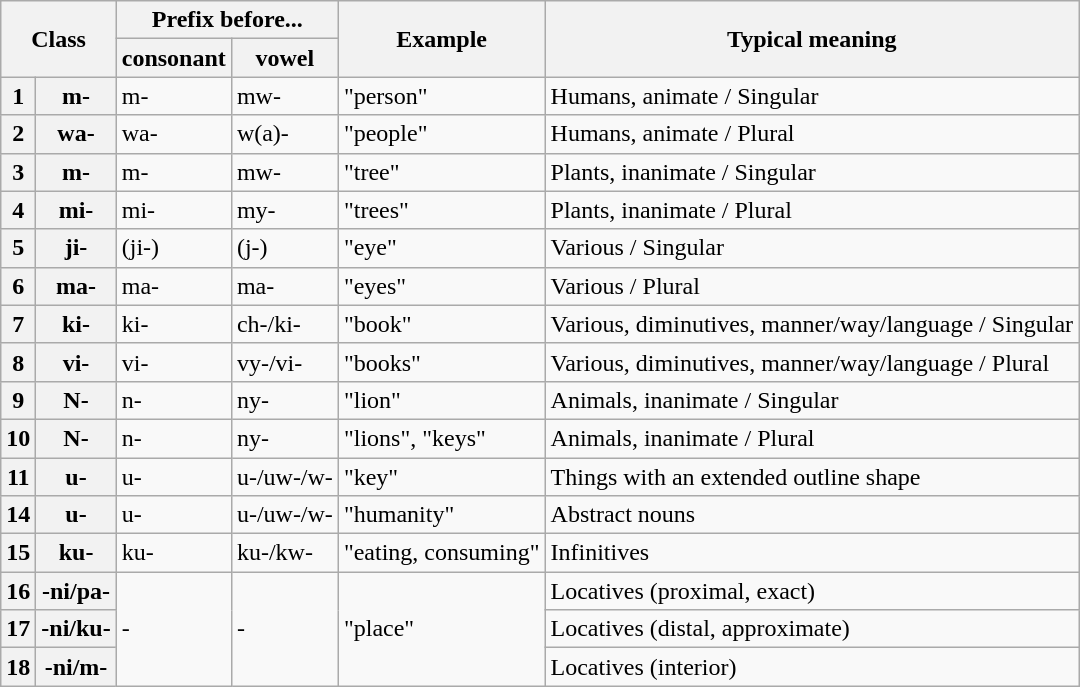<table class="wikitable">
<tr>
<th colspan=2 rowspan=2>Class</th>
<th colspan=2>Prefix before...</th>
<th rowspan=2>Example</th>
<th rowspan=2>Typical meaning</th>
</tr>
<tr>
<th>consonant</th>
<th>vowel</th>
</tr>
<tr>
<th>1</th>
<th>m-</th>
<td>m-</td>
<td>mw-</td>
<td> "person"</td>
<td>Humans, animate / Singular</td>
</tr>
<tr>
<th>2</th>
<th>wa-</th>
<td>wa-</td>
<td>w(a)-</td>
<td> "people"</td>
<td>Humans, animate / Plural</td>
</tr>
<tr>
<th>3</th>
<th>m-</th>
<td>m-</td>
<td>mw-</td>
<td> "tree"</td>
<td>Plants, inanimate / Singular</td>
</tr>
<tr>
<th>4</th>
<th>mi-</th>
<td>mi-</td>
<td>my-</td>
<td> "trees"</td>
<td>Plants, inanimate / Plural</td>
</tr>
<tr>
<th>5</th>
<th>ji-</th>
<td>(ji-)</td>
<td>(j-)</td>
<td> "eye"</td>
<td>Various / Singular</td>
</tr>
<tr>
<th>6</th>
<th>ma-</th>
<td>ma-</td>
<td>ma-</td>
<td> "eyes"</td>
<td>Various / Plural</td>
</tr>
<tr>
<th>7</th>
<th>ki-</th>
<td>ki-</td>
<td>ch-/ki-</td>
<td> "book"</td>
<td>Various, diminutives, manner/way/language / Singular</td>
</tr>
<tr>
<th>8</th>
<th>vi-</th>
<td>vi-</td>
<td>vy-/vi-</td>
<td> "books"</td>
<td>Various, diminutives, manner/way/language / Plural</td>
</tr>
<tr>
<th>9</th>
<th>N-</th>
<td>n-</td>
<td>ny-</td>
<td> "lion"</td>
<td>Animals, inanimate / Singular</td>
</tr>
<tr>
<th>10</th>
<th>N-</th>
<td>n-</td>
<td>ny-</td>
<td> "lions",  "keys"</td>
<td>Animals, inanimate / Plural</td>
</tr>
<tr>
<th>11</th>
<th>u-</th>
<td>u-</td>
<td>u-/uw-/w-</td>
<td> "key"</td>
<td>Things with an extended outline shape</td>
</tr>
<tr>
<th>14</th>
<th>u-</th>
<td>u-</td>
<td>u-/uw-/w-</td>
<td> "humanity"</td>
<td>Abstract nouns</td>
</tr>
<tr>
<th>15</th>
<th>ku-</th>
<td>ku-</td>
<td>ku-/kw-</td>
<td> "eating, consuming"</td>
<td>Infinitives</td>
</tr>
<tr>
<th>16</th>
<th>-ni/pa-</th>
<td rowspan="3">-</td>
<td rowspan="3">-</td>
<td rowspan="3"> "place"</td>
<td>Locatives (proximal, exact)</td>
</tr>
<tr>
<th>17</th>
<th>-ni/ku-</th>
<td>Locatives (distal, approximate)</td>
</tr>
<tr>
<th>18</th>
<th>-ni/m-</th>
<td>Locatives (interior)</td>
</tr>
</table>
